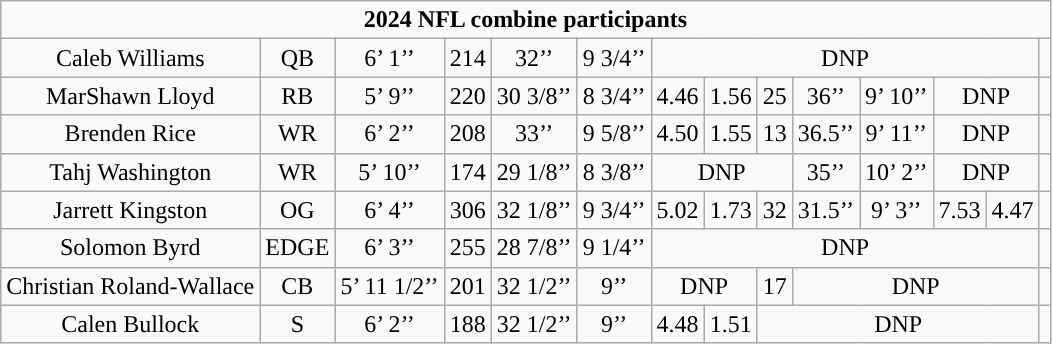<table class="wikitable sortable" style="text-align:center" "width:75%;">
<tr>
<td colspan="14" style="font-weight:bold; ">2024 NFL combine participants<br></td>
</tr>
<tr>
<td>Caleb Williams</td>
<td>QB</td>
<td>6’ 1’’</td>
<td>214</td>
<td>32’’</td>
<td>9 3/4’’</td>
<td colspan="7">DNP</td>
<td></td>
</tr>
<tr>
<td>MarShawn Lloyd</td>
<td>RB</td>
<td>5’ 9’’</td>
<td>220</td>
<td>30 3/8’’</td>
<td>8 3/4’’</td>
<td>4.46</td>
<td>1.56</td>
<td>25</td>
<td>36’’</td>
<td>9’ 10’’</td>
<td colspan="2">DNP</td>
<td></td>
</tr>
<tr>
<td>Brenden Rice</td>
<td>WR</td>
<td>6’ 2’’</td>
<td>208</td>
<td>33’’</td>
<td>9 5/8’’</td>
<td>4.50</td>
<td>1.55</td>
<td>13</td>
<td>36.5’’</td>
<td>9’ 11’’</td>
<td colspan="2">DNP</td>
<td></td>
</tr>
<tr>
<td>Tahj Washington</td>
<td>WR</td>
<td>5’ 10’’</td>
<td>174</td>
<td>29 1/8’’</td>
<td>8 3/8’’</td>
<td colspan="3">DNP</td>
<td>35’’</td>
<td>10’ 2’’</td>
<td colspan="2">DNP</td>
<td></td>
</tr>
<tr>
<td>Jarrett Kingston</td>
<td>OG</td>
<td>6’ 4’’</td>
<td>306</td>
<td>32 1/8’’</td>
<td>9 3/4’’</td>
<td>5.02</td>
<td>1.73</td>
<td>32</td>
<td>31.5’’</td>
<td>9’ 3’’</td>
<td>7.53</td>
<td>4.47</td>
<td></td>
</tr>
<tr>
<td>Solomon Byrd</td>
<td>EDGE</td>
<td>6’ 3’’</td>
<td>255</td>
<td>28 7/8’’</td>
<td>9 1/4’’</td>
<td colspan="7">DNP</td>
<td></td>
</tr>
<tr>
<td>Christian Roland-Wallace</td>
<td>CB</td>
<td>5’ 11 1/2’’</td>
<td>201</td>
<td>32 1/2’’</td>
<td>9’’</td>
<td colspan="2">DNP</td>
<td>17</td>
<td colspan="4">DNP</td>
<td></td>
</tr>
<tr>
<td>Calen Bullock</td>
<td>S</td>
<td>6’ 2’’</td>
<td>188</td>
<td>32 1/2’’</td>
<td>9’’</td>
<td>4.48</td>
<td>1.51</td>
<td colspan="5">DNP</td>
<td></td>
</tr>
</table>
